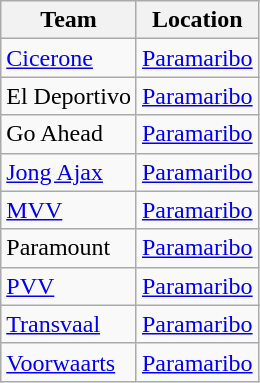<table class="wikitable">
<tr>
<th>Team</th>
<th>Location</th>
</tr>
<tr>
<td><a href='#'>Cicerone</a></td>
<td><a href='#'>Paramaribo</a></td>
</tr>
<tr>
<td>El Deportivo</td>
<td><a href='#'>Paramaribo</a></td>
</tr>
<tr>
<td>Go Ahead</td>
<td><a href='#'>Paramaribo</a></td>
</tr>
<tr>
<td><a href='#'>Jong Ajax</a></td>
<td><a href='#'>Paramaribo</a></td>
</tr>
<tr>
<td><a href='#'>MVV</a></td>
<td><a href='#'>Paramaribo</a></td>
</tr>
<tr>
<td>Paramount</td>
<td><a href='#'>Paramaribo</a></td>
</tr>
<tr>
<td><a href='#'>PVV</a></td>
<td><a href='#'>Paramaribo</a></td>
</tr>
<tr>
<td><a href='#'>Transvaal</a></td>
<td><a href='#'>Paramaribo</a></td>
</tr>
<tr>
<td><a href='#'>Voorwaarts</a></td>
<td><a href='#'>Paramaribo</a></td>
</tr>
</table>
